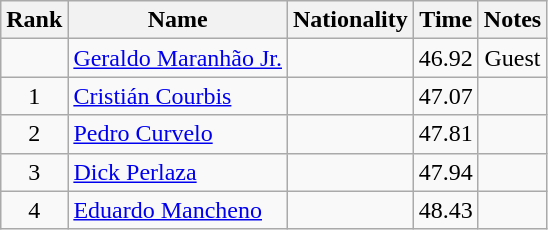<table class="wikitable sortable" style="text-align:center">
<tr>
<th>Rank</th>
<th>Name</th>
<th>Nationality</th>
<th>Time</th>
<th>Notes</th>
</tr>
<tr>
<td align=center></td>
<td align=left><a href='#'>Geraldo Maranhão Jr.</a></td>
<td align=left></td>
<td>46.92</td>
<td>Guest</td>
</tr>
<tr>
<td align=center>1</td>
<td align=left><a href='#'>Cristián Courbis</a></td>
<td align=left></td>
<td>47.07</td>
<td></td>
</tr>
<tr>
<td align=center>2</td>
<td align=left><a href='#'>Pedro Curvelo</a></td>
<td align=left></td>
<td>47.81</td>
<td></td>
</tr>
<tr>
<td align=center>3</td>
<td align=left><a href='#'>Dick Perlaza</a></td>
<td align=left></td>
<td>47.94</td>
<td></td>
</tr>
<tr>
<td align=center>4</td>
<td align=left><a href='#'>Eduardo Mancheno</a></td>
<td align=left></td>
<td>48.43</td>
<td></td>
</tr>
</table>
